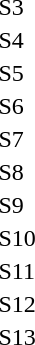<table>
<tr>
<td>S3</td>
<td></td>
<td></td>
<td></td>
</tr>
<tr>
<td>S4</td>
<td></td>
<td></td>
<td></td>
</tr>
<tr>
<td>S5</td>
<td></td>
<td></td>
<td></td>
</tr>
<tr>
<td>S6</td>
<td></td>
<td></td>
<td></td>
</tr>
<tr>
<td>S7</td>
<td></td>
<td></td>
<td></td>
</tr>
<tr>
<td>S8</td>
<td></td>
<td></td>
<td></td>
</tr>
<tr>
<td>S9</td>
<td></td>
<td></td>
<td></td>
</tr>
<tr>
<td>S10</td>
<td></td>
<td></td>
<td></td>
</tr>
<tr>
<td>S11</td>
<td></td>
<td></td>
<td></td>
</tr>
<tr>
<td>S12</td>
<td></td>
<td></td>
<td></td>
</tr>
<tr>
<td>S13</td>
<td></td>
<td></td>
<td></td>
</tr>
</table>
